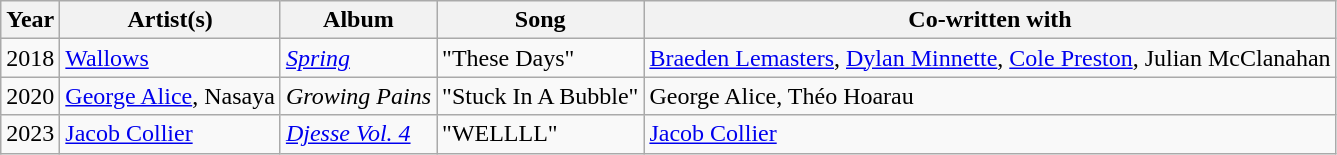<table class="wikitable">
<tr>
<th>Year</th>
<th>Artist(s)</th>
<th>Album</th>
<th>Song</th>
<th>Co-written with</th>
</tr>
<tr>
<td>2018</td>
<td><a href='#'>Wallows</a></td>
<td><a href='#'><em>Spring</em></a></td>
<td>"These Days"</td>
<td><a href='#'>Braeden Lemasters</a>, <a href='#'>Dylan Minnette</a>, <a href='#'>Cole Preston</a>, Julian McClanahan</td>
</tr>
<tr>
<td>2020</td>
<td><a href='#'>George Alice</a>, Nasaya</td>
<td><em>Growing Pains</em></td>
<td>"Stuck In A Bubble"</td>
<td>George Alice, Théo Hoarau</td>
</tr>
<tr>
<td>2023</td>
<td><a href='#'>Jacob Collier</a></td>
<td><em><a href='#'>Djesse Vol. 4</a></em></td>
<td>"WELLLL"</td>
<td><a href='#'>Jacob Collier</a></td>
</tr>
</table>
